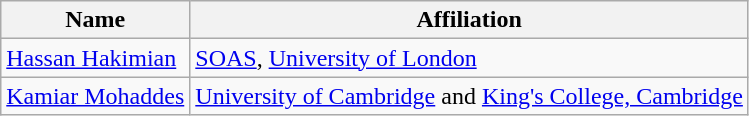<table class="wikitable">
<tr>
<th>Name</th>
<th>Affiliation</th>
</tr>
<tr>
<td><a href='#'>Hassan Hakimian</a></td>
<td><a href='#'>SOAS</a>, <a href='#'>University of London</a></td>
</tr>
<tr>
<td><a href='#'>Kamiar Mohaddes</a></td>
<td><a href='#'>University of Cambridge</a> and <a href='#'>King's College, Cambridge</a></td>
</tr>
</table>
